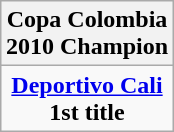<table class="wikitable" style="text-align: center; margin: 0 auto;">
<tr>
<th>Copa Colombia<br>2010 Champion</th>
</tr>
<tr>
<td><strong><a href='#'>Deportivo Cali</a></strong><br><strong>1st title</strong></td>
</tr>
</table>
